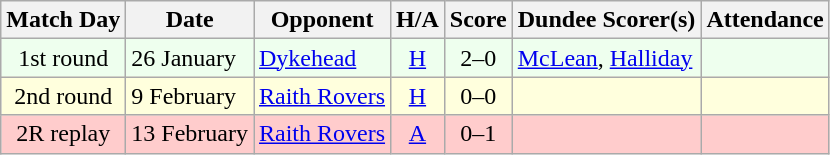<table class="wikitable" style="text-align:center">
<tr>
<th>Match Day</th>
<th>Date</th>
<th>Opponent</th>
<th>H/A</th>
<th>Score</th>
<th>Dundee Scorer(s)</th>
<th>Attendance</th>
</tr>
<tr bgcolor="#EEFFEE">
<td>1st round</td>
<td align="left">26 January</td>
<td align="left"><a href='#'>Dykehead</a></td>
<td><a href='#'>H</a></td>
<td>2–0</td>
<td align="left"><a href='#'>McLean</a>, <a href='#'>Halliday</a></td>
<td></td>
</tr>
<tr bgcolor="#FFFFDD">
<td>2nd round</td>
<td align="left">9 February</td>
<td align="left"><a href='#'>Raith Rovers</a></td>
<td><a href='#'>H</a></td>
<td>0–0</td>
<td align="left"></td>
<td></td>
</tr>
<tr bgcolor="#FFCCCC">
<td>2R replay</td>
<td align="left">13 February</td>
<td align="left"><a href='#'>Raith Rovers</a></td>
<td><a href='#'>A</a></td>
<td>0–1</td>
<td align="left"></td>
<td></td>
</tr>
</table>
